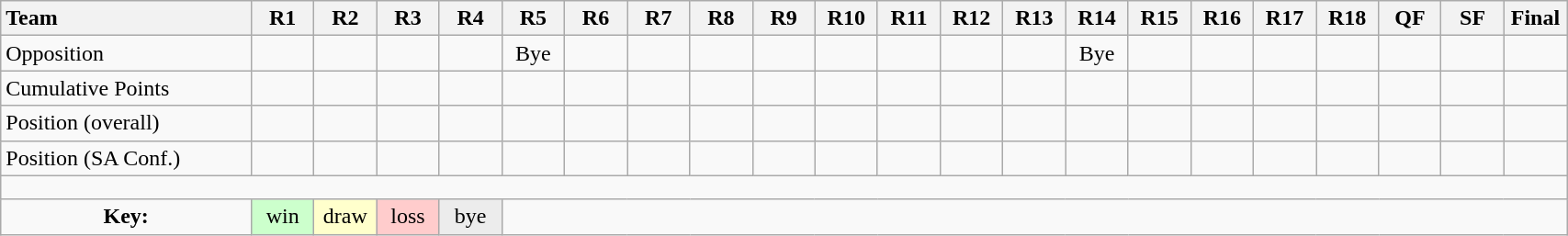<table class="wikitable" style="text-align:center; width:90%; font-size:100%">
<tr>
<th style="text-align:left; width:16%;">Team</th>
<th style="width:4%;">R1</th>
<th style="width:4%;">R2</th>
<th style="width:4%;">R3</th>
<th style="width:4%;">R4</th>
<th style="width:4%;">R5</th>
<th style="width:4%;">R6</th>
<th style="width:4%;">R7</th>
<th style="width:4%;">R8</th>
<th style="width:4%;">R9</th>
<th style="width:4%;">R10</th>
<th style="width:4%;">R11</th>
<th style="width:4%;">R12</th>
<th style="width:4%;">R13</th>
<th style="width:4%;">R14</th>
<th style="width:4%;">R15</th>
<th style="width:4%;">R16</th>
<th style="width:4%;">R17</th>
<th style="width:4%;">R18</th>
<th style="width:4%;">QF</th>
<th style="width:4%;">SF</th>
<th style="width:4%;">Final</th>
</tr>
<tr>
<td style="text-align:left;">Opposition</td>
<td> </td>
<td> </td>
<td> </td>
<td> </td>
<td>Bye</td>
<td> </td>
<td> </td>
<td> </td>
<td> </td>
<td> </td>
<td> </td>
<td> </td>
<td> </td>
<td>Bye</td>
<td> </td>
<td> </td>
<td> </td>
<td> </td>
<td></td>
<td></td>
<td></td>
</tr>
<tr>
<td style="text-align:left;">Cumulative Points</td>
<td></td>
<td></td>
<td></td>
<td></td>
<td></td>
<td></td>
<td></td>
<td></td>
<td></td>
<td></td>
<td></td>
<td></td>
<td></td>
<td></td>
<td></td>
<td></td>
<td></td>
<td></td>
<td></td>
<td></td>
<td></td>
</tr>
<tr>
<td style="text-align:left;">Position (overall)</td>
<td></td>
<td></td>
<td></td>
<td></td>
<td></td>
<td></td>
<td></td>
<td></td>
<td></td>
<td></td>
<td></td>
<td></td>
<td></td>
<td></td>
<td></td>
<td></td>
<td></td>
<td></td>
<td></td>
<td></td>
<td></td>
</tr>
<tr>
<td style="text-align:left;">Position (SA Conf.)</td>
<td></td>
<td></td>
<td></td>
<td></td>
<td></td>
<td></td>
<td></td>
<td></td>
<td></td>
<td></td>
<td></td>
<td></td>
<td></td>
<td></td>
<td></td>
<td></td>
<td></td>
<td></td>
<td></td>
<td></td>
<td></td>
</tr>
<tr>
<td colspan=100% style="height:10px"></td>
</tr>
<tr>
<td><strong>Key:</strong></td>
<td style="background:#CCFFCC;">win</td>
<td style="background:#FFFFCC;">draw</td>
<td style="background:#FFCCCC;">loss</td>
<td style="background:#ECECEC;">bye</td>
<td colspan=100%></td>
</tr>
</table>
